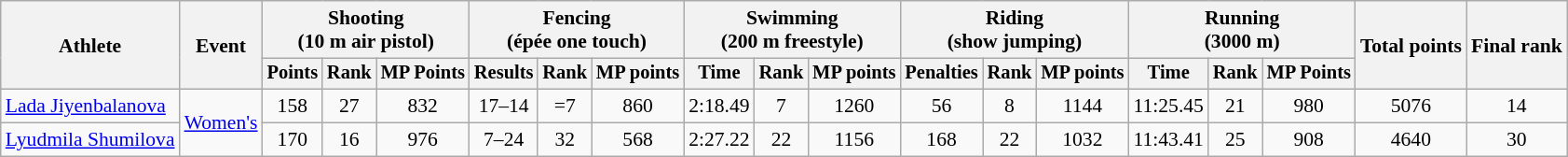<table class="wikitable" style="font-size:90%">
<tr>
<th rowspan="2">Athlete</th>
<th rowspan="2">Event</th>
<th colspan=3>Shooting<br><span>(10 m air pistol)</span></th>
<th colspan=3>Fencing<br><span>(épée one touch)</span></th>
<th colspan=3>Swimming<br><span>(200 m freestyle)</span></th>
<th colspan=3>Riding<br><span>(show jumping)</span></th>
<th colspan=3>Running<br><span>(3000 m)</span></th>
<th rowspan=2>Total points</th>
<th rowspan=2>Final rank</th>
</tr>
<tr style="font-size:95%">
<th>Points</th>
<th>Rank</th>
<th>MP Points</th>
<th>Results</th>
<th>Rank</th>
<th>MP points</th>
<th>Time</th>
<th>Rank</th>
<th>MP points</th>
<th>Penalties</th>
<th>Rank</th>
<th>MP points</th>
<th>Time</th>
<th>Rank</th>
<th>MP Points</th>
</tr>
<tr align=center>
<td align=left><a href='#'>Lada Jiyenbalanova</a></td>
<td align=left rowspan=2><a href='#'>Women's</a></td>
<td>158</td>
<td>27</td>
<td>832</td>
<td>17–14</td>
<td>=7</td>
<td>860</td>
<td>2:18.49</td>
<td>7</td>
<td>1260</td>
<td>56</td>
<td>8</td>
<td>1144</td>
<td>11:25.45</td>
<td>21</td>
<td>980</td>
<td>5076</td>
<td>14</td>
</tr>
<tr align=center>
<td align=left><a href='#'>Lyudmila Shumilova</a></td>
<td>170</td>
<td>16</td>
<td>976</td>
<td>7–24</td>
<td>32</td>
<td>568</td>
<td>2:27.22</td>
<td>22</td>
<td>1156</td>
<td>168</td>
<td>22</td>
<td>1032</td>
<td>11:43.41</td>
<td>25</td>
<td>908</td>
<td>4640</td>
<td>30</td>
</tr>
</table>
